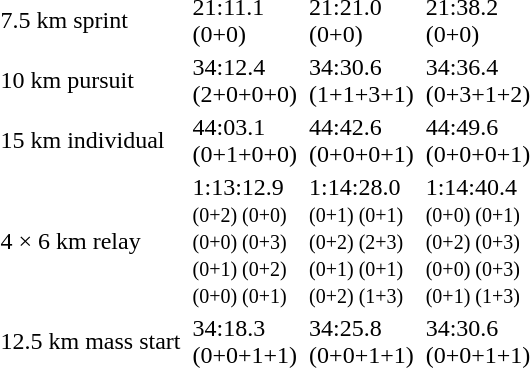<table>
<tr>
<td>7.5 km sprint<br></td>
<td></td>
<td>21:11.1<br>(0+0)</td>
<td></td>
<td>21:21.0<br>(0+0)</td>
<td></td>
<td>21:38.2<br>(0+0)</td>
</tr>
<tr>
<td>10 km pursuit<br></td>
<td></td>
<td>34:12.4<br>(2+0+0+0)</td>
<td></td>
<td>34:30.6<br>(1+1+3+1)</td>
<td></td>
<td>34:36.4<br>(0+3+1+2)</td>
</tr>
<tr>
<td>15 km individual<br></td>
<td></td>
<td>44:03.1<br>(0+1+0+0)</td>
<td></td>
<td>44:42.6<br>(0+0+0+1)</td>
<td></td>
<td>44:49.6<br>(0+0+0+1)</td>
</tr>
<tr>
<td>4 × 6 km relay<br></td>
<td></td>
<td>1:13:12.9<br><small>(0+2) (0+0)<br>(0+0) (0+3)<br>(0+1) (0+2)<br>(0+0) (0+1)</small></td>
<td></td>
<td>1:14:28.0<br><small>(0+1) (0+1)<br>(0+2) (2+3)<br>(0+1) (0+1)<br>(0+2) (1+3)</small></td>
<td></td>
<td>1:14:40.4<br><small>(0+0) (0+1)<br>(0+2) (0+3)<br>(0+0) (0+3)<br>(0+1) (1+3)</small></td>
</tr>
<tr>
<td>12.5 km mass start<br></td>
<td></td>
<td>34:18.3<br>(0+0+1+1)</td>
<td></td>
<td>34:25.8<br>(0+0+1+1)</td>
<td></td>
<td>34:30.6<br>(0+0+1+1)</td>
</tr>
</table>
